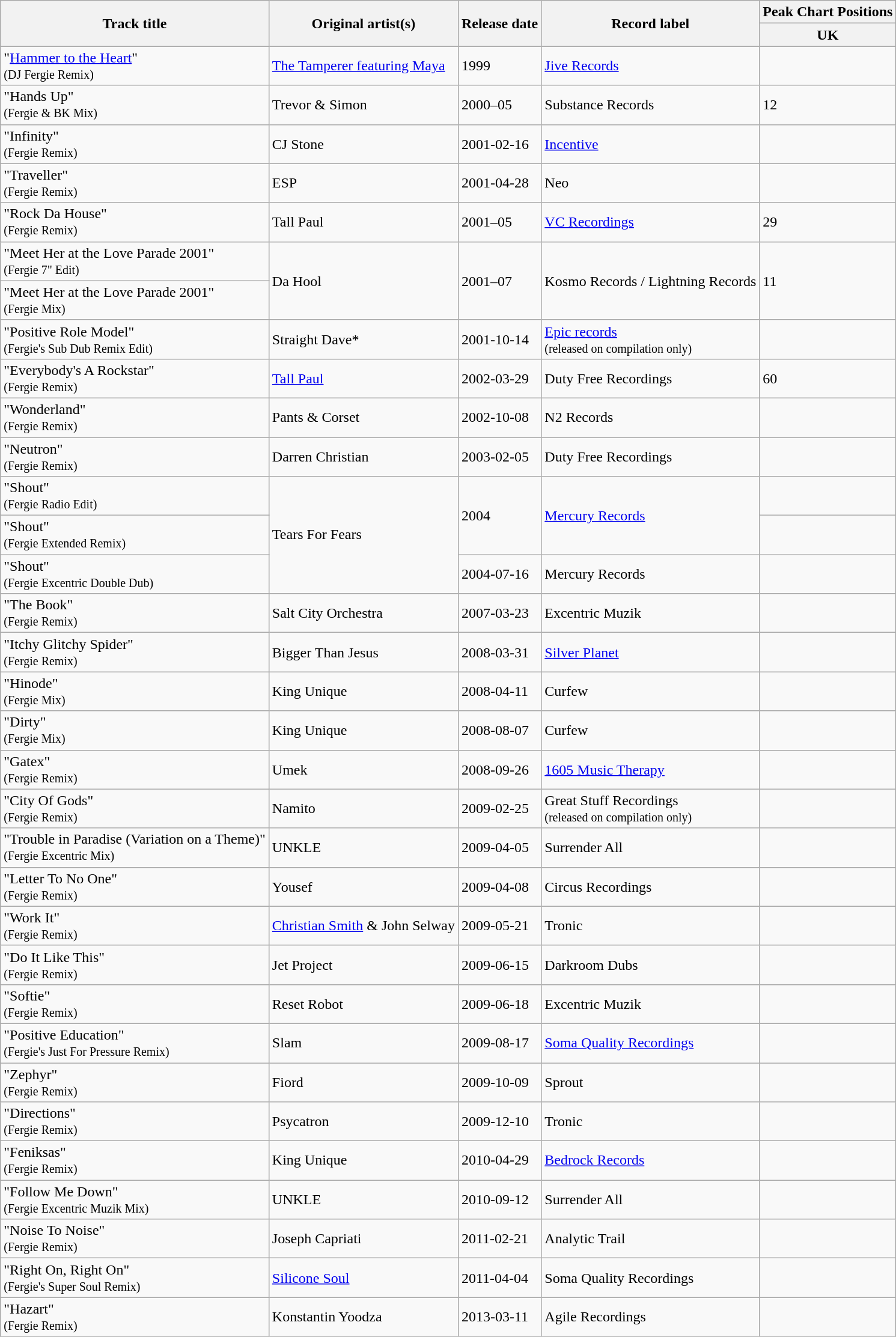<table class="wikitable sortable">
<tr>
<th rowspan="2">Track title</th>
<th rowspan="2">Original artist(s)</th>
<th rowspan="2">Release date</th>
<th rowspan="2">Record label</th>
<th>Peak Chart Positions</th>
</tr>
<tr>
<th>UK</th>
</tr>
<tr>
<td>"<a href='#'>Hammer to the Heart</a>"<br><small>(DJ Fergie Remix)</small></td>
<td><a href='#'>The Tamperer featuring Maya</a></td>
<td>1999</td>
<td><a href='#'>Jive Records</a></td>
<td></td>
</tr>
<tr>
<td>"Hands Up"<br><small>(Fergie & BK Mix)</small></td>
<td>Trevor & Simon</td>
<td>2000–05</td>
<td>Substance Records</td>
<td>12</td>
</tr>
<tr>
<td>"Infinity"<br><small>(Fergie Remix)</small></td>
<td>CJ Stone</td>
<td>2001-02-16</td>
<td><a href='#'>Incentive</a></td>
<td></td>
</tr>
<tr>
<td>"Traveller"<br><small>(Fergie Remix)</small></td>
<td>ESP</td>
<td>2001-04-28</td>
<td>Neo</td>
<td></td>
</tr>
<tr>
<td>"Rock Da House"<br><small>(Fergie Remix)</small></td>
<td>Tall Paul</td>
<td>2001–05</td>
<td><a href='#'>VC Recordings</a></td>
<td>29</td>
</tr>
<tr>
<td>"Meet Her at the Love Parade 2001"<br><small>(Fergie 7" Edit)</small></td>
<td rowspan="2">Da Hool</td>
<td rowspan="2">2001–07</td>
<td rowspan="2">Kosmo Records / Lightning Records</td>
<td rowspan="2">11</td>
</tr>
<tr>
<td>"Meet Her at the Love Parade 2001"<br><small>(Fergie Mix)</small></td>
</tr>
<tr>
<td>"Positive Role Model"<br><small>(Fergie's Sub Dub Remix Edit)</small></td>
<td>Straight Dave*</td>
<td>2001-10-14</td>
<td><a href='#'>Epic records</a><br><small>(released on compilation only)</small></td>
<td></td>
</tr>
<tr>
<td>"Everybody's A Rockstar"<br><small>(Fergie Remix)</small></td>
<td><a href='#'>Tall Paul</a></td>
<td>2002-03-29</td>
<td>Duty Free Recordings</td>
<td>60</td>
</tr>
<tr>
<td>"Wonderland"<br><small>(Fergie Remix)</small></td>
<td>Pants & Corset</td>
<td>2002-10-08</td>
<td>N2 Records</td>
<td></td>
</tr>
<tr>
<td>"Neutron"<br><small>(Fergie Remix)</small></td>
<td>Darren Christian</td>
<td>2003-02-05</td>
<td>Duty Free Recordings</td>
<td></td>
</tr>
<tr>
<td>"Shout"<br><small>(Fergie Radio Edit)</small></td>
<td rowspan="3">Tears For Fears</td>
<td rowspan="2">2004</td>
<td rowspan="2"><a href='#'>Mercury Records</a></td>
<td></td>
</tr>
<tr>
<td>"Shout"<br><small>(Fergie Extended Remix)</small></td>
<td></td>
</tr>
<tr>
<td>"Shout"<br><small>(Fergie Excentric Double Dub)</small></td>
<td>2004-07-16</td>
<td>Mercury Records</td>
<td></td>
</tr>
<tr>
<td>"The Book"<br><small>(Fergie Remix)</small></td>
<td>Salt City Orchestra</td>
<td>2007-03-23</td>
<td>Excentric Muzik</td>
<td></td>
</tr>
<tr>
<td>"Itchy Glitchy Spider"<br><small>(Fergie Remix)</small></td>
<td>Bigger Than Jesus</td>
<td>2008-03-31</td>
<td><a href='#'>Silver Planet</a></td>
<td></td>
</tr>
<tr>
<td>"Hinode"<br><small>(Fergie Mix)</small></td>
<td>King Unique</td>
<td>2008-04-11</td>
<td>Curfew</td>
<td></td>
</tr>
<tr>
<td>"Dirty"<br><small>(Fergie Mix)</small></td>
<td>King Unique</td>
<td>2008-08-07</td>
<td>Curfew</td>
<td></td>
</tr>
<tr>
<td>"Gatex"<br><small>(Fergie Remix)</small></td>
<td>Umek</td>
<td>2008-09-26</td>
<td><a href='#'>1605 Music Therapy</a></td>
<td></td>
</tr>
<tr>
<td>"City Of Gods"<br><small>(Fergie Remix)</small></td>
<td>Namito</td>
<td>2009-02-25</td>
<td>Great Stuff Recordings<br><small>(released on compilation only)</small></td>
<td></td>
</tr>
<tr>
<td>"Trouble in Paradise (Variation on a Theme)"<br><small>(Fergie Excentric Mix)</small></td>
<td>UNKLE</td>
<td>2009-04-05</td>
<td>Surrender All</td>
<td></td>
</tr>
<tr>
<td>"Letter To No One"<br><small>(Fergie Remix)</small></td>
<td>Yousef</td>
<td>2009-04-08</td>
<td>Circus Recordings</td>
<td></td>
</tr>
<tr>
<td>"Work It"<br><small>(Fergie Remix)</small></td>
<td><a href='#'>Christian Smith</a> & John Selway</td>
<td>2009-05-21</td>
<td>Tronic</td>
<td></td>
</tr>
<tr>
<td>"Do It Like This"<br><small>(Fergie Remix)</small></td>
<td>Jet Project</td>
<td>2009-06-15</td>
<td>Darkroom Dubs</td>
<td></td>
</tr>
<tr>
<td>"Softie"<br><small>(Fergie Remix)</small></td>
<td>Reset Robot</td>
<td>2009-06-18</td>
<td>Excentric Muzik</td>
<td></td>
</tr>
<tr>
<td>"Positive Education"<br><small>(Fergie's Just For Pressure Remix)</small></td>
<td>Slam</td>
<td>2009-08-17</td>
<td><a href='#'>Soma Quality Recordings</a></td>
<td></td>
</tr>
<tr>
<td>"Zephyr"<br><small>(Fergie Remix)</small></td>
<td>Fiord</td>
<td>2009-10-09</td>
<td>Sprout</td>
<td></td>
</tr>
<tr>
<td>"Directions"<br><small>(Fergie Remix)</small></td>
<td>Psycatron</td>
<td>2009-12-10</td>
<td>Tronic</td>
<td></td>
</tr>
<tr>
<td>"Feniksas"<br><small>(Fergie Remix)</small></td>
<td>King Unique</td>
<td>2010-04-29</td>
<td><a href='#'>Bedrock Records</a></td>
<td></td>
</tr>
<tr>
<td>"Follow Me Down"<br><small>(Fergie Excentric Muzik Mix)</small></td>
<td>UNKLE</td>
<td>2010-09-12</td>
<td>Surrender All</td>
<td></td>
</tr>
<tr>
<td>"Noise To Noise"<br><small>(Fergie Remix)</small></td>
<td>Joseph Capriati</td>
<td>2011-02-21</td>
<td>Analytic Trail</td>
<td></td>
</tr>
<tr>
<td>"Right On, Right On"<br><small>(Fergie's Super Soul Remix)</small></td>
<td><a href='#'>Silicone Soul</a></td>
<td>2011-04-04</td>
<td>Soma Quality Recordings</td>
<td></td>
</tr>
<tr>
<td>"Hazart"<br><small>(Fergie Remix)</small></td>
<td>Konstantin Yoodza</td>
<td>2013-03-11</td>
<td>Agile Recordings</td>
<td></td>
</tr>
</table>
